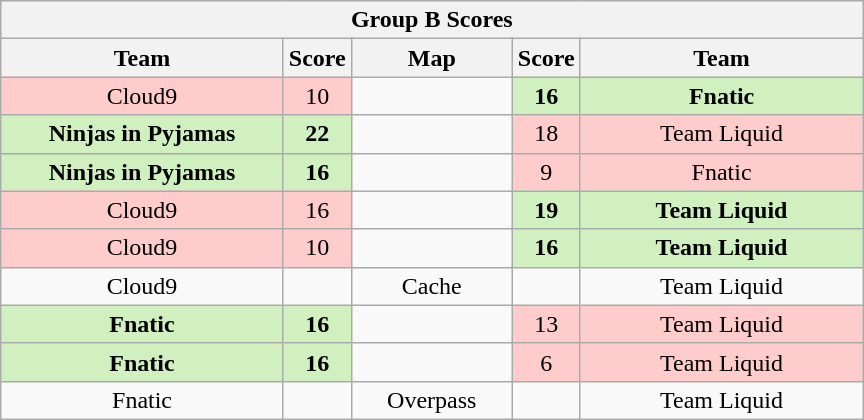<table class="wikitable" style="text-align: center;">
<tr>
<th colspan=5>Group B Scores</th>
</tr>
<tr>
<th width="181px">Team</th>
<th width="20px">Score</th>
<th width="100px">Map</th>
<th width="20px">Score</th>
<th width="181px">Team</th>
</tr>
<tr>
<td style="background: #FFCCCC;"> Cloud9</td>
<td style="background: #FFCCCC;">10</td>
<td></td>
<td style="background: #D0F0C0;"><strong>16</strong></td>
<td style="background: #D0F0C0;"> <strong>Fnatic</strong></td>
</tr>
<tr>
<td style="background: #D0F0C0;"> <strong>Ninjas in Pyjamas</strong></td>
<td style="background: #D0F0C0;"><strong>22</strong></td>
<td></td>
<td style="background: #FFCCCC;">18</td>
<td style="background: #FFCCCC;"> Team Liquid</td>
</tr>
<tr>
<td style="background: #D0F0C0;"> <strong>Ninjas in Pyjamas</strong></td>
<td style="background: #D0F0C0;"><strong>16</strong></td>
<td></td>
<td style="background: #FFCCCC;">9</td>
<td style="background: #FFCCCC;"> Fnatic</td>
</tr>
<tr>
<td style="background: #FFCCCC;"> Cloud9</td>
<td style="background: #FFCCCC;">16</td>
<td></td>
<td style="background: #D0F0C0;"><strong>19</strong></td>
<td style="background: #D0F0C0;"> <strong>Team Liquid</strong></td>
</tr>
<tr>
<td style="background: #FFCCCC;"> Cloud9</td>
<td style="background: #FFCCCC;">10</td>
<td></td>
<td style="background: #D0F0C0;"><strong>16</strong></td>
<td style="background: #D0F0C0;"> <strong>Team Liquid</strong></td>
</tr>
<tr>
<td> Cloud9</td>
<td></td>
<td>Cache</td>
<td></td>
<td> Team Liquid</td>
</tr>
<tr>
<td style="background: #D0F0C0;"> <strong>Fnatic</strong></td>
<td style="background: #D0F0C0;"><strong>16</strong></td>
<td></td>
<td style="background: #FFCCCC;">13</td>
<td style="background: #FFCCCC;"> Team Liquid</td>
</tr>
<tr>
<td style="background: #D0F0C0;"> <strong>Fnatic</strong></td>
<td style="background: #D0F0C0;"><strong>16</strong></td>
<td></td>
<td style="background: #FFCCCC;">6</td>
<td style="background: #FFCCCC;"> Team Liquid</td>
</tr>
<tr>
<td> Fnatic</td>
<td></td>
<td>Overpass</td>
<td></td>
<td> Team Liquid</td>
</tr>
</table>
